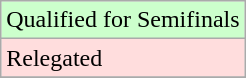<table class="wikitable">
<tr width=10px bgcolor="#ccffcc">
<td>Qualified for Semifinals</td>
</tr>
<tr width=10px bgcolor="#ffdddd">
<td>Relegated</td>
</tr>
<tr>
</tr>
</table>
